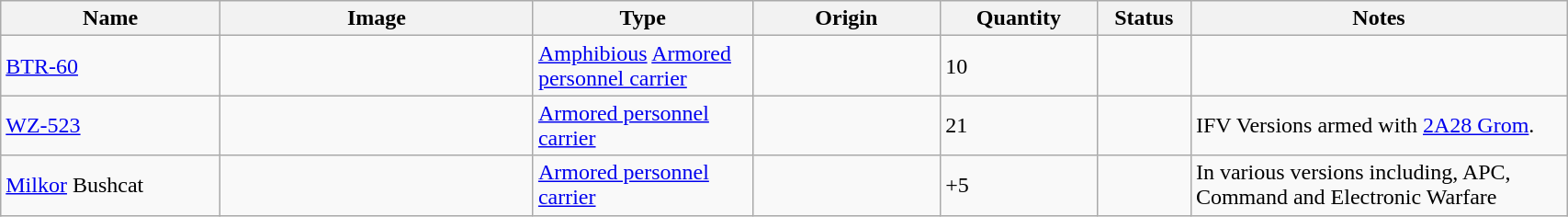<table class="wikitable" style="width:90%;">
<tr>
<th width=14%>Name</th>
<th width=20%>Image</th>
<th width=14%>Type</th>
<th width=12%>Origin</th>
<th width=10%>Quantity</th>
<th width=06%>Status</th>
<th width=24%>Notes</th>
</tr>
<tr>
<td><a href='#'>BTR-60</a></td>
<td></td>
<td><a href='#'>Amphibious</a> <a href='#'>Armored personnel carrier</a></td>
<td></td>
<td>10</td>
<td></td>
<td></td>
</tr>
<tr>
<td><a href='#'>WZ-523</a></td>
<td></td>
<td><a href='#'>Armored personnel carrier</a></td>
<td></td>
<td>21</td>
<td></td>
<td>IFV Versions armed with <a href='#'>2A28 Grom</a>.</td>
</tr>
<tr>
<td><a href='#'>Milkor</a> Bushcat</td>
<td></td>
<td><a href='#'>Armored personnel carrier</a></td>
<td></td>
<td>+5</td>
<td></td>
<td>In various versions including, APC, Command and Electronic Warfare</td>
</tr>
</table>
